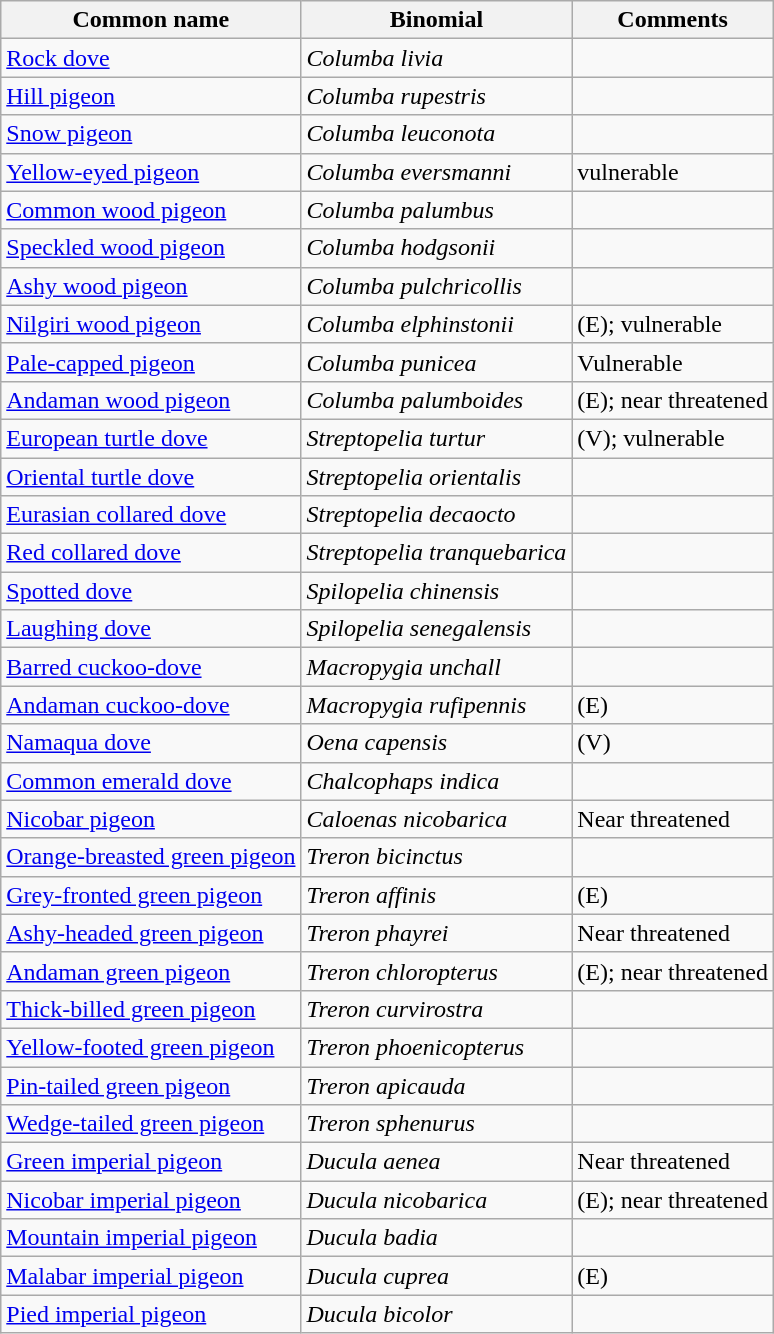<table class="wikitable">
<tr>
<th>Common name</th>
<th>Binomial</th>
<th>Comments</th>
</tr>
<tr>
<td><a href='#'>Rock dove</a></td>
<td><em>Columba livia</em></td>
<td></td>
</tr>
<tr>
<td><a href='#'>Hill pigeon</a></td>
<td><em>Columba rupestris</em></td>
<td></td>
</tr>
<tr>
<td><a href='#'>Snow pigeon</a></td>
<td><em>Columba leuconota</em></td>
<td></td>
</tr>
<tr>
<td><a href='#'>Yellow-eyed pigeon</a></td>
<td><em>Columba eversmanni</em></td>
<td>vulnerable</td>
</tr>
<tr>
<td><a href='#'>Common wood pigeon</a></td>
<td><em>Columba palumbus</em></td>
<td></td>
</tr>
<tr>
<td><a href='#'>Speckled wood pigeon</a></td>
<td><em>Columba hodgsonii</em></td>
<td></td>
</tr>
<tr>
<td><a href='#'>Ashy wood pigeon</a></td>
<td><em>Columba pulchricollis</em></td>
<td></td>
</tr>
<tr>
<td><a href='#'>Nilgiri wood pigeon</a></td>
<td><em>Columba elphinstonii</em></td>
<td>(E); vulnerable</td>
</tr>
<tr>
<td><a href='#'>Pale-capped pigeon</a></td>
<td><em>Columba punicea</em></td>
<td>Vulnerable</td>
</tr>
<tr>
<td><a href='#'>Andaman wood pigeon</a></td>
<td><em>Columba palumboides</em></td>
<td>(E); near threatened</td>
</tr>
<tr>
<td><a href='#'>European turtle dove</a></td>
<td><em>Streptopelia turtur</em></td>
<td>(V); vulnerable</td>
</tr>
<tr>
<td><a href='#'>Oriental turtle dove</a></td>
<td><em>Streptopelia orientalis</em></td>
<td></td>
</tr>
<tr>
<td><a href='#'>Eurasian collared dove</a></td>
<td><em>Streptopelia decaocto</em></td>
<td></td>
</tr>
<tr>
<td><a href='#'>Red collared dove</a></td>
<td><em>Streptopelia tranquebarica</em></td>
<td></td>
</tr>
<tr>
<td><a href='#'>Spotted dove</a></td>
<td><em>Spilopelia chinensis</em></td>
<td></td>
</tr>
<tr>
<td><a href='#'>Laughing dove</a></td>
<td><em>Spilopelia senegalensis</em></td>
<td></td>
</tr>
<tr>
<td><a href='#'>Barred cuckoo-dove</a></td>
<td><em>Macropygia unchall</em></td>
<td></td>
</tr>
<tr>
<td><a href='#'>Andaman cuckoo-dove</a></td>
<td><em>Macropygia rufipennis</em></td>
<td>(E)</td>
</tr>
<tr>
<td><a href='#'>Namaqua dove</a></td>
<td><em>Oena capensis</em></td>
<td>(V)</td>
</tr>
<tr>
<td><a href='#'>Common emerald dove</a></td>
<td><em>Chalcophaps indica</em></td>
<td></td>
</tr>
<tr>
<td><a href='#'>Nicobar pigeon</a></td>
<td><em>Caloenas nicobarica</em></td>
<td>Near threatened</td>
</tr>
<tr>
<td><a href='#'>Orange-breasted green pigeon</a></td>
<td><em>Treron bicinctus</em></td>
<td></td>
</tr>
<tr>
<td><a href='#'>Grey-fronted green pigeon</a></td>
<td><em>Treron affinis</em></td>
<td>(E)</td>
</tr>
<tr>
<td><a href='#'>Ashy-headed green pigeon</a></td>
<td><em>Treron phayrei</em></td>
<td>Near threatened</td>
</tr>
<tr>
<td><a href='#'>Andaman green pigeon</a></td>
<td><em>Treron chloropterus</em></td>
<td>(E); near threatened</td>
</tr>
<tr>
<td><a href='#'>Thick-billed green pigeon</a></td>
<td><em>Treron curvirostra</em></td>
<td></td>
</tr>
<tr>
<td><a href='#'>Yellow-footed green pigeon</a></td>
<td><em>Treron phoenicopterus</em></td>
<td></td>
</tr>
<tr>
<td><a href='#'>Pin-tailed green pigeon</a></td>
<td><em>Treron apicauda</em></td>
<td></td>
</tr>
<tr>
<td><a href='#'>Wedge-tailed green pigeon</a></td>
<td><em>Treron sphenurus</em></td>
<td></td>
</tr>
<tr>
<td><a href='#'>Green imperial pigeon</a></td>
<td><em>Ducula aenea</em></td>
<td>Near threatened</td>
</tr>
<tr>
<td><a href='#'>Nicobar imperial pigeon</a></td>
<td><em>Ducula nicobarica</em></td>
<td>(E); near threatened</td>
</tr>
<tr>
<td><a href='#'>Mountain imperial pigeon</a></td>
<td><em>Ducula badia</em></td>
<td></td>
</tr>
<tr>
<td><a href='#'>Malabar imperial pigeon</a></td>
<td><em>Ducula cuprea</em></td>
<td>(E)</td>
</tr>
<tr>
<td><a href='#'>Pied imperial pigeon</a></td>
<td><em>Ducula bicolor</em></td>
<td></td>
</tr>
</table>
